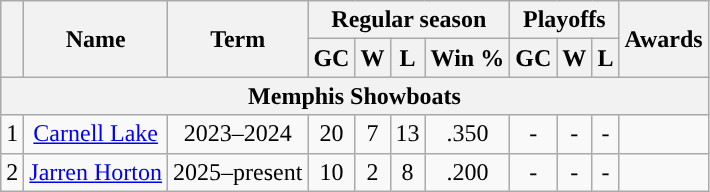<table class="wikitable" style="text-align:center">
<tr>
<th rowspan="2"></th>
<th rowspan="2">Name</th>
<th rowspan="2">Term</th>
<th colspan="4">Regular season</th>
<th colspan="3">Playoffs</th>
<th rowspan="2">Awards</th>
</tr>
<tr>
<th>GC</th>
<th>W</th>
<th>L</th>
<th>Win %</th>
<th>GC</th>
<th>W</th>
<th>L</th>
</tr>
<tr>
<th colspan="11">Memphis Showboats</th>
</tr>
<tr>
<td>1</td>
<td><a href='#'>Carnell Lake</a></td>
<td>2023–2024</td>
<td>20</td>
<td>7</td>
<td>13</td>
<td>.350</td>
<td>-</td>
<td>-</td>
<td>-</td>
<td></td>
</tr>
<tr>
<td>2</td>
<td><a href='#'>Jarren Horton</a></td>
<td>2025–present</td>
<td>10</td>
<td>2</td>
<td>8</td>
<td>.200</td>
<td>-</td>
<td>-</td>
<td>-</td>
<td></td>
</tr>
</table>
